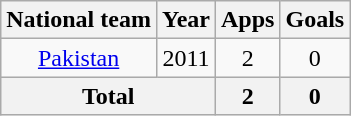<table class="wikitable" style="text-align:center">
<tr>
<th>National team</th>
<th>Year</th>
<th>Apps</th>
<th>Goals</th>
</tr>
<tr>
<td><a href='#'>Pakistan</a></td>
<td>2011</td>
<td>2</td>
<td>0</td>
</tr>
<tr>
<th colspan="2">Total</th>
<th>2</th>
<th>0</th>
</tr>
</table>
